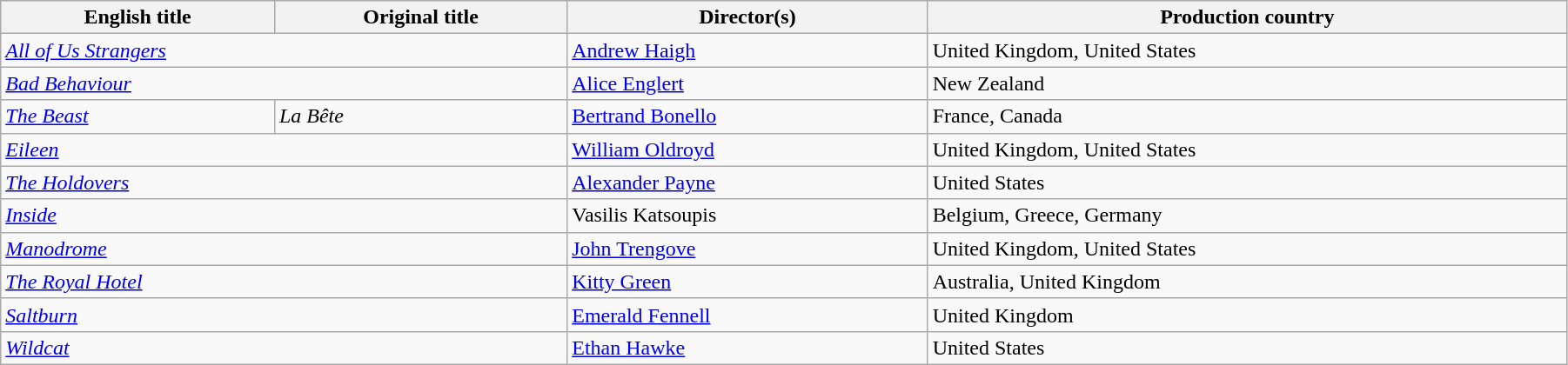<table class="wikitable" style="width:95%; margin-bottom:2px">
<tr>
<th>English title</th>
<th>Original title</th>
<th>Director(s)</th>
<th>Production country</th>
</tr>
<tr>
<td colspan="2"><em><a href='#'>All of Us Strangers</a></em></td>
<td><a href='#'>Andrew Haigh</a></td>
<td>United Kingdom, United States</td>
</tr>
<tr>
<td colspan="2"><em><a href='#'>Bad Behaviour</a></em></td>
<td><a href='#'>Alice Englert</a></td>
<td>New Zealand</td>
</tr>
<tr>
<td><em><a href='#'>The Beast</a></em></td>
<td><em>La Bête</em></td>
<td><a href='#'>Bertrand Bonello</a></td>
<td>France, Canada</td>
</tr>
<tr>
<td colspan="2"><em><a href='#'>Eileen</a></em></td>
<td><a href='#'>William Oldroyd</a></td>
<td>United Kingdom, United States</td>
</tr>
<tr>
<td colspan="2"><em><a href='#'>The Holdovers</a></em></td>
<td><a href='#'>Alexander Payne</a></td>
<td>United States</td>
</tr>
<tr>
<td colspan="2"><em><a href='#'>Inside</a></em></td>
<td>Vasilis Katsoupis</td>
<td>Belgium, Greece, Germany</td>
</tr>
<tr>
<td colspan="2"><em><a href='#'>Manodrome</a></em></td>
<td><a href='#'>John Trengove</a></td>
<td>United Kingdom, United States</td>
</tr>
<tr>
<td colspan="2"><em><a href='#'>The Royal Hotel</a></em></td>
<td><a href='#'>Kitty Green</a></td>
<td>Australia, United Kingdom</td>
</tr>
<tr>
<td colspan="2"><em><a href='#'>Saltburn</a></em></td>
<td><a href='#'>Emerald Fennell</a></td>
<td>United Kingdom</td>
</tr>
<tr>
<td colspan="2"><em><a href='#'>Wildcat</a></em></td>
<td><a href='#'>Ethan Hawke</a></td>
<td>United States</td>
</tr>
</table>
